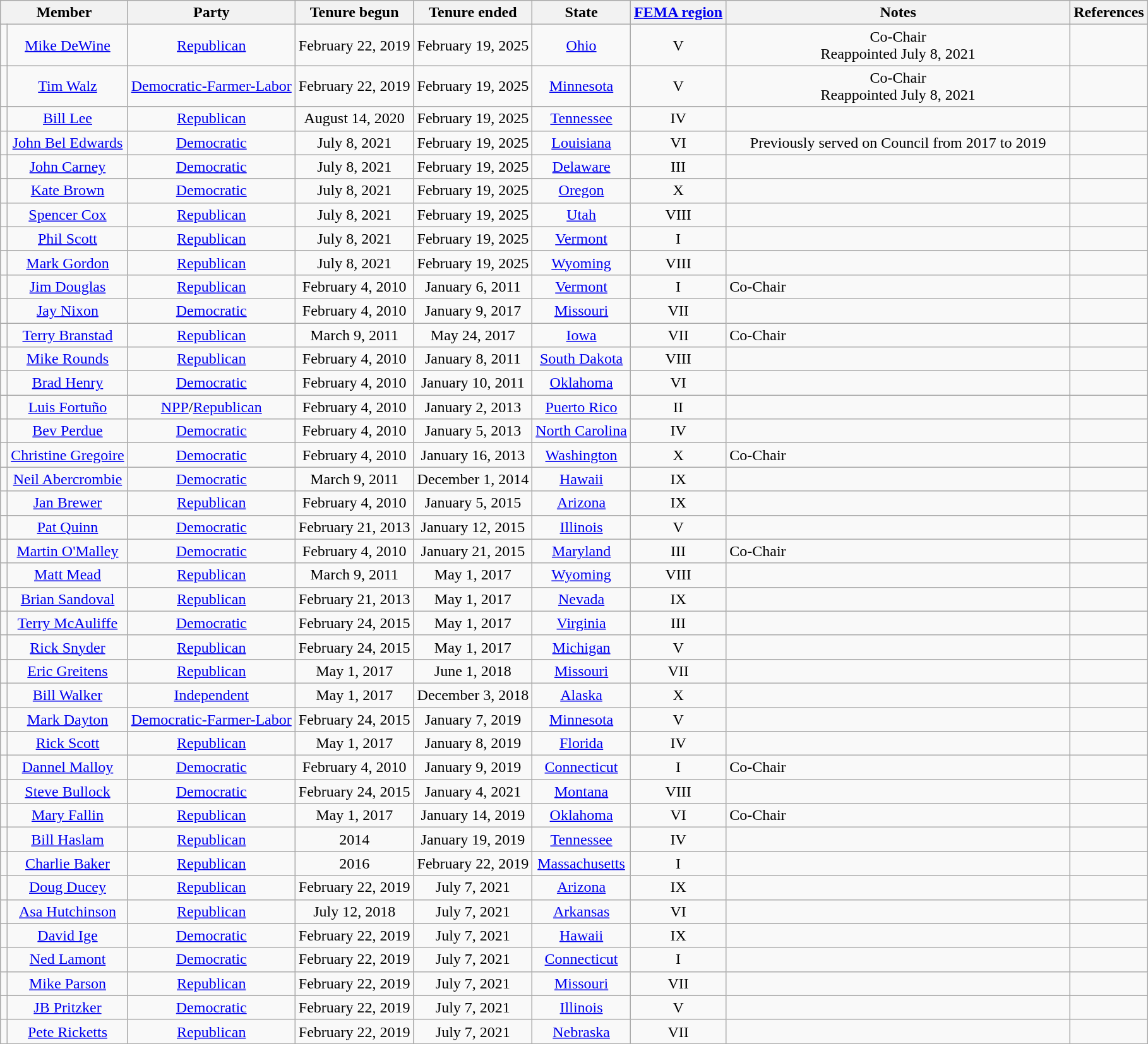<table class="wikitable sortable" style="text-align: center;">
<tr>
<th colspan="2">Member</th>
<th>Party</th>
<th data-sort-type="isoDate">Tenure begun</th>
<th data-sort-type="isoDate">Tenure ended</th>
<th>State</th>
<th data-sort-type="number"><a href='#'>FEMA region</a></th>
<th width="30%">Notes</th>
<th>References</th>
</tr>
<tr>
<td data-sort-value="DeWine, Mike"></td>
<td><a href='#'>Mike DeWine</a></td>
<td><a href='#'>Republican</a></td>
<td data-sort-value="2019-02-22">February 22, 2019</td>
<td data-sort-value="2019-02-22">February 19, 2025</td>
<td><a href='#'>Ohio</a></td>
<td>V</td>
<td>Co-Chair<br> Reappointed July 8, 2021</td>
<td></td>
</tr>
<tr>
<td data-sort-value="Walz, Tim"></td>
<td><a href='#'>Tim Walz</a></td>
<td><a href='#'>Democratic-Farmer-Labor</a></td>
<td data-sort-value="2019-02-22">February 22, 2019</td>
<td data-sort-value="2019-02-22">February 19, 2025</td>
<td><a href='#'>Minnesota</a></td>
<td>V</td>
<td>Co-Chair<br> Reappointed July 8, 2021</td>
<td></td>
</tr>
<tr>
<td data-sort-value="Lee, Bill"></td>
<td><a href='#'>Bill Lee</a></td>
<td><a href='#'>Republican</a></td>
<td data-sort-value="2020-08-14">August 14, 2020</td>
<td data-sort-value="2019-02-22">February 19, 2025</td>
<td><a href='#'>Tennessee</a></td>
<td>IV</td>
<td></td>
<td></td>
</tr>
<tr>
<td data-sort-value="Edwards, John Bel"></td>
<td><a href='#'>John Bel Edwards</a></td>
<td><a href='#'>Democratic</a></td>
<td data-sort-value="2021-07-08">July 8, 2021</td>
<td data-sort-value="2019-02-22">February 19, 2025</td>
<td><a href='#'>Louisiana</a></td>
<td>VI</td>
<td>Previously served on Council from 2017 to 2019</td>
<td></td>
</tr>
<tr>
<td data-sort-value="Carney, John"></td>
<td><a href='#'>John Carney</a></td>
<td><a href='#'>Democratic</a></td>
<td data-sort-value="2021-07-08">July 8, 2021</td>
<td data-sort-value="2019-02-22">February 19, 2025</td>
<td><a href='#'>Delaware</a></td>
<td>III</td>
<td></td>
<td></td>
</tr>
<tr>
<td data-sort-value="Brown, Kate"></td>
<td><a href='#'>Kate Brown</a></td>
<td><a href='#'>Democratic</a></td>
<td data-sort-value="2021-07-08">July 8, 2021</td>
<td data-sort-value="2019-02-22">February 19, 2025</td>
<td><a href='#'>Oregon</a></td>
<td>X</td>
<td></td>
<td></td>
</tr>
<tr>
<td data-sort-value="Cox, Spencer"></td>
<td><a href='#'>Spencer Cox</a></td>
<td><a href='#'>Republican</a></td>
<td data-sort-value="2021-07-08">July 8, 2021</td>
<td data-sort-value="2019-02-22">February 19, 2025</td>
<td><a href='#'>Utah</a></td>
<td>VIII</td>
<td></td>
<td></td>
</tr>
<tr>
<td data-sort-value="Scott, Phil"></td>
<td><a href='#'>Phil Scott</a></td>
<td><a href='#'>Republican</a></td>
<td data-sort-value="2021-07-08">July 8, 2021</td>
<td data-sort-value="2019-02-22">February 19, 2025</td>
<td><a href='#'>Vermont</a></td>
<td>I</td>
<td></td>
<td></td>
</tr>
<tr>
<td data-sort-value="Gordon, Mark"></td>
<td><a href='#'>Mark Gordon</a></td>
<td><a href='#'>Republican</a></td>
<td data-sort-value="2021-07-08">July 8, 2021</td>
<td data-sort-value="2019-02-22">February 19, 2025</td>
<td><a href='#'>Wyoming</a></td>
<td>VIII</td>
<td></td>
<td></td>
</tr>
<tr>
<td data-sort-value="Douglas, James Holley"></td>
<td><a href='#'>Jim Douglas</a></td>
<td><a href='#'>Republican</a></td>
<td data-sort-value="2010-02-04">February 4, 2010</td>
<td data-sort-value="2011-01-06">January 6, 2011</td>
<td><a href='#'>Vermont</a></td>
<td data-sort-value="1">I</td>
<td style="text-align: left;">Co-Chair</td>
<td></td>
</tr>
<tr>
<td data-sort-value="Nixon, Jeremiah Wilson"></td>
<td><a href='#'>Jay Nixon</a></td>
<td><a href='#'>Democratic</a></td>
<td data-sort-value="2010-02-04">February 4, 2010</td>
<td data-sort-value="2017-01-09">January 9, 2017</td>
<td><a href='#'>Missouri</a></td>
<td data-sort-value="7">VII</td>
<td style="text-align: left;"></td>
<td></td>
</tr>
<tr>
<td data-sort-value="Branstad, Terry Edward"></td>
<td><a href='#'>Terry Branstad</a></td>
<td><a href='#'>Republican</a></td>
<td data-sort-value="2011-03-09">March 9, 2011</td>
<td data-sort-value="2017-05-24">May 24, 2017</td>
<td><a href='#'>Iowa</a></td>
<td data-sort-value="7">VII</td>
<td style="text-align: left;">Co-Chair</td>
<td></td>
</tr>
<tr>
<td data-sort-value="Rounds, Marion Michael"></td>
<td><a href='#'>Mike Rounds</a></td>
<td><a href='#'>Republican</a></td>
<td data-sort-value="2010-02-04">February 4, 2010</td>
<td data-sort-value="2011-01-06">January 8, 2011</td>
<td><a href='#'>South Dakota</a></td>
<td data-sort-value="8">VIII</td>
<td style="text-align: left;"></td>
<td></td>
</tr>
<tr>
<td data-sort-value="Henry, Charles Bradford"></td>
<td><a href='#'>Brad Henry</a></td>
<td><a href='#'>Democratic</a></td>
<td data-sort-value="2010-02-04">February 4, 2010</td>
<td data-sort-value="2011-01-10">January 10, 2011</td>
<td><a href='#'>Oklahoma</a></td>
<td data-sort-value="6">VI</td>
<td style="text-align: left;"></td>
<td></td>
</tr>
<tr>
<td data-sort-value="Fortuño Burset, Luis Guillermo"></td>
<td><a href='#'>Luis Fortuño</a></td>
<td><a href='#'>NPP</a>/<a href='#'>Republican</a></td>
<td data-sort-value="2010-02-04">February 4, 2010</td>
<td data-sort-value="2013-01-02">January 2, 2013</td>
<td><a href='#'>Puerto Rico</a></td>
<td data-sort-value="2">II</td>
<td style="text-align: left;"></td>
<td></td>
</tr>
<tr>
<td data-sort-value="Perdue, Beverly Eaves"></td>
<td><a href='#'>Bev Perdue</a></td>
<td><a href='#'>Democratic</a></td>
<td data-sort-value="2010-02-04">February 4, 2010</td>
<td data-sort-value="2013-01-05">January 5, 2013</td>
<td><a href='#'>North Carolina</a></td>
<td data-sort-value="4">IV</td>
<td style="text-align: left;"></td>
<td></td>
</tr>
<tr>
<td data-sort-value="Gregoire, Christine O'Grady"></td>
<td><a href='#'>Christine Gregoire</a></td>
<td><a href='#'>Democratic</a></td>
<td data-sort-value="2010-02-04">February 4, 2010</td>
<td data-sort-value="2013-01-16">January 16, 2013</td>
<td><a href='#'>Washington</a></td>
<td data-sort-value="10">X</td>
<td style="text-align: left;">Co-Chair</td>
<td></td>
</tr>
<tr>
<td data-sort-value="Abercrombie, Neil"></td>
<td><a href='#'>Neil Abercrombie</a></td>
<td><a href='#'>Democratic</a></td>
<td data-sort-value="2011-03-09">March 9, 2011</td>
<td data-sort-value="2014-12-01">December 1, 2014</td>
<td><a href='#'>Hawaii</a></td>
<td data-sort-value="9">IX</td>
<td style="text-align: left;"></td>
<td></td>
</tr>
<tr>
<td data-sort-value="Brewer, Janice Kay"></td>
<td><a href='#'>Jan Brewer</a></td>
<td><a href='#'>Republican</a></td>
<td data-sort-value="2010-02-04">February 4, 2010</td>
<td data-sort-value="2015-01-05">January 5, 2015</td>
<td><a href='#'>Arizona</a></td>
<td data-sort-value="9">IX</td>
<td style="text-align: left;"></td>
<td></td>
</tr>
<tr>
<td data-sort-value="Quinn, Patrick Joseph"></td>
<td><a href='#'>Pat Quinn</a></td>
<td><a href='#'>Democratic</a></td>
<td data-sort-value="2013-02-21">February 21, 2013</td>
<td data-sort-value="2015-01-12">January 12, 2015</td>
<td><a href='#'>Illinois</a></td>
<td data-sort-value="5">V</td>
<td style="text-align: left;"></td>
<td></td>
</tr>
<tr>
<td data-sort-value="O'Malley, Martin Joseph"></td>
<td><a href='#'>Martin O'Malley</a></td>
<td><a href='#'>Democratic</a></td>
<td data-sort-value="2010-02-04">February 4, 2010</td>
<td data=sort-value="2015-01-21">January 21, 2015</td>
<td><a href='#'>Maryland</a></td>
<td data-sort-value="3">III</td>
<td style="text-align: left;">Co-Chair</td>
<td></td>
</tr>
<tr>
<td data-sort-value="Mead, Matthew Hansen"></td>
<td><a href='#'>Matt Mead</a></td>
<td><a href='#'>Republican</a></td>
<td data-sort-value="2011-03-09">March 9, 2011</td>
<td data=sort-value="2017-05-01">May 1, 2017</td>
<td><a href='#'>Wyoming</a></td>
<td data-sort-value="8">VIII</td>
<td style="text-align: left;"></td>
<td></td>
</tr>
<tr>
<td data-sort-value="Sandoval, Brian Edward"></td>
<td><a href='#'>Brian Sandoval</a></td>
<td><a href='#'>Republican</a></td>
<td data-sort-value="2013-02-21">February 21, 2013</td>
<td data-sort-value="2017-05-01">May 1, 2017</td>
<td><a href='#'>Nevada</a></td>
<td data-sort-value="9">IX</td>
<td style="text-align: left;"></td>
<td></td>
</tr>
<tr>
<td data-sort-value="McAuliffe, Terence Richard"></td>
<td><a href='#'>Terry McAuliffe</a></td>
<td><a href='#'>Democratic</a></td>
<td data-sort-value="2015-02-24">February 24, 2015</td>
<td data=sort-value="2018-01-13">May 1, 2017</td>
<td><a href='#'>Virginia</a></td>
<td data-sort-value="3">III</td>
<td style="text-align: left;"></td>
<td></td>
</tr>
<tr>
<td data-sort-value="Snyder, Richard Dale"></td>
<td><a href='#'>Rick Snyder</a></td>
<td><a href='#'>Republican</a></td>
<td data-sort-value="2015-02-24">February 24, 2015</td>
<td data=sort-value="2017-05-01">May 1, 2017</td>
<td><a href='#'>Michigan</a></td>
<td data-sort-value="5">V</td>
<td style="text-align: left;"></td>
<td></td>
</tr>
<tr>
<td data-sort-value="Greitens, Eric Robert"></td>
<td><a href='#'>Eric Greitens</a></td>
<td><a href='#'>Republican</a></td>
<td data-sort-value="2017-05-01">May 1, 2017</td>
<td data=sort-value="2018-06-01">June 1, 2018</td>
<td><a href='#'>Missouri</a></td>
<td data-sort-value="3">VII</td>
<td style="text-align: left;"></td>
<td></td>
</tr>
<tr>
<td data-sort-value="Walker, William Martin"></td>
<td><a href='#'>Bill Walker</a></td>
<td><a href='#'>Independent</a></td>
<td data-sort-value="2017-05-01">May 1, 2017</td>
<td data-sort-value="2018-12-03">December 3, 2018</td>
<td><a href='#'>Alaska</a></td>
<td data-sort-value="5">X</td>
<td style="text-align: left;"></td>
<td></td>
</tr>
<tr>
<td data-sort-value="Dayton, Mark Brandt"></td>
<td><a href='#'>Mark Dayton</a></td>
<td><a href='#'>Democratic-Farmer-Labor</a></td>
<td data-sort-value="2015-02-24">February 24, 2015</td>
<td data-sort-value="2019-01-07">January 7, 2019</td>
<td><a href='#'>Minnesota</a></td>
<td data-sort-value="5">V</td>
<td style="text-align: left;"></td>
<td></td>
</tr>
<tr>
<td data-sort-value="Scott, Richard Lynn"></td>
<td><a href='#'>Rick Scott</a></td>
<td><a href='#'>Republican</a></td>
<td data-sort-value="2017-05-01">May 1, 2017</td>
<td data-sort-value="2019-01-08">January 8, 2019</td>
<td><a href='#'>Florida</a></td>
<td data-sort-value="5">IV</td>
<td style="text-align: left;"></td>
<td></td>
</tr>
<tr>
<td data-sort-value="Malloy, Dannel Patrick"></td>
<td><a href='#'>Dannel Malloy</a></td>
<td><a href='#'>Democratic</a></td>
<td data-sort-value="2010-02-04">February 4, 2010</td>
<td data-sort-value="2019-01-09">January 9, 2019</td>
<td><a href='#'>Connecticut</a></td>
<td data-sort-value="1">I</td>
<td style="text-align: left;">Co-Chair</td>
<td></td>
</tr>
<tr>
<td data-sort-value="Bullock, Stephen Clark"></td>
<td><a href='#'>Steve Bullock</a></td>
<td><a href='#'>Democratic</a></td>
<td data-sort-value="2015-02-24">February 24, 2015</td>
<td data-sort-value="2021-01-04">January 4, 2021</td>
<td><a href='#'>Montana</a></td>
<td data-sort-value="8">VIII</td>
<td style="text-align: left;"></td>
<td></td>
</tr>
<tr>
<td data-sort-value="Fallin, Mary Copeland"></td>
<td><a href='#'>Mary Fallin</a></td>
<td><a href='#'>Republican</a></td>
<td data-sort-value="2017-05-01">May 1, 2017</td>
<td data-sort-value="2019-01-14">January 14, 2019</td>
<td><a href='#'>Oklahoma</a></td>
<td data-sort-value="5">VI</td>
<td style="text-align: left;">Co-Chair</td>
<td></td>
</tr>
<tr>
<td data-sort-value="Haslam, William Edward"></td>
<td><a href='#'>Bill Haslam</a></td>
<td><a href='#'>Republican</a></td>
<td data-sort-value="2014">2014</td>
<td data-sort-value="2019-01-19">January 19, 2019</td>
<td><a href='#'>Tennessee</a></td>
<td data-sort-value="4">IV</td>
<td style="text-align: left;"></td>
<td></td>
</tr>
<tr>
<td data-sort-value="Baker, Charlie"></td>
<td><a href='#'>Charlie Baker</a></td>
<td><a href='#'>Republican</a></td>
<td data-sort-value="2016">2016</td>
<td data-sort-value="2019-02-22">February 22, 2019</td>
<td><a href='#'>Massachusetts</a></td>
<td>I</td>
<td></td>
<td></td>
</tr>
<tr>
<td data-sort-value="Ducey, Doug"></td>
<td><a href='#'>Doug Ducey</a></td>
<td><a href='#'>Republican</a></td>
<td data-sort-value="2019-02-22">February 22, 2019</td>
<td data-sort-value="2021-07-07">July 7, 2021</td>
<td><a href='#'>Arizona</a></td>
<td>IX</td>
<td></td>
<td></td>
</tr>
<tr>
<td data-sort-value="Hutchinson, Asa"></td>
<td><a href='#'>Asa Hutchinson</a></td>
<td><a href='#'>Republican</a></td>
<td data-sort-value="2018-07-12">July 12, 2018</td>
<td data-sort-value="2021-07-07">July 7, 2021</td>
<td><a href='#'>Arkansas</a></td>
<td data-sort-value="5">VI</td>
<td style="text-align: left;"></td>
<td></td>
</tr>
<tr>
<td data-sort-value="Ige, David"></td>
<td><a href='#'>David Ige</a></td>
<td><a href='#'>Democratic</a></td>
<td data-sort-value="2019-02-22">February 22, 2019</td>
<td data-sort-value="2021-07-07">July 7, 2021</td>
<td><a href='#'>Hawaii</a></td>
<td>IX</td>
<td></td>
<td></td>
</tr>
<tr>
<td data-sort-value="Lamont, Ned"></td>
<td><a href='#'>Ned Lamont</a></td>
<td><a href='#'>Democratic</a></td>
<td data-sort-value="2019-02-22">February 22, 2019</td>
<td data-sort-value="2021-07-07">July 7, 2021</td>
<td><a href='#'>Connecticut</a></td>
<td>I</td>
<td></td>
<td></td>
</tr>
<tr>
<td data-sort-value="Parson, Mike"></td>
<td><a href='#'>Mike Parson</a></td>
<td><a href='#'>Republican</a></td>
<td data-sort-value="2019-02-22">February 22, 2019</td>
<td data-sort-value="2021-07-07">July 7, 2021</td>
<td><a href='#'>Missouri</a></td>
<td>VII</td>
<td></td>
<td></td>
</tr>
<tr>
<td data-sort-value="Pritzker, JB"></td>
<td><a href='#'>JB Pritzker</a></td>
<td><a href='#'>Democratic</a></td>
<td data-sort-value="2019-02-22">February 22, 2019</td>
<td data-sort-value="2021-07-07">July 7, 2021</td>
<td><a href='#'>Illinois</a></td>
<td>V</td>
<td></td>
<td></td>
</tr>
<tr>
<td data-sort-value="Ricketts, Pete"></td>
<td><a href='#'>Pete Ricketts</a></td>
<td><a href='#'>Republican</a></td>
<td data-sort-value="2019-02-22">February 22, 2019</td>
<td data-sort-value="2021-07-07">July 7, 2021</td>
<td><a href='#'>Nebraska</a></td>
<td>VII</td>
<td></td>
<td></td>
</tr>
<tr>
</tr>
</table>
